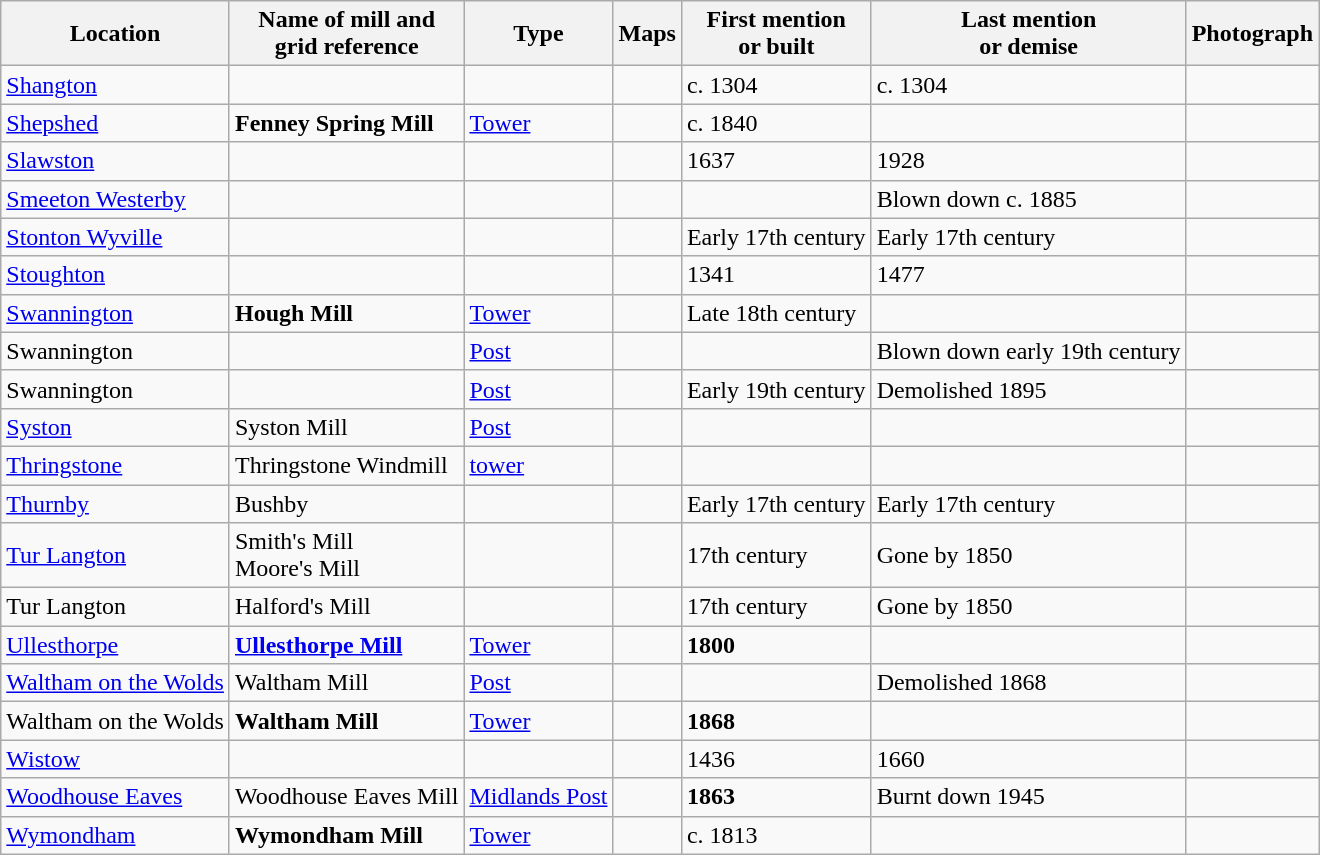<table class="wikitable">
<tr>
<th>Location</th>
<th>Name of mill and<br>grid reference</th>
<th>Type</th>
<th>Maps</th>
<th>First mention<br>or built</th>
<th>Last mention<br> or demise</th>
<th>Photograph</th>
</tr>
<tr>
<td><a href='#'>Shangton</a></td>
<td></td>
<td></td>
<td></td>
<td>c. 1304</td>
<td>c. 1304</td>
<td></td>
</tr>
<tr>
<td><a href='#'>Shepshed</a></td>
<td><strong>Fenney Spring Mill</strong><br></td>
<td><a href='#'>Tower</a></td>
<td></td>
<td>c. 1840</td>
<td></td>
<td></td>
</tr>
<tr>
<td><a href='#'>Slawston</a></td>
<td></td>
<td></td>
<td></td>
<td>1637</td>
<td>1928</td>
<td></td>
</tr>
<tr>
<td><a href='#'>Smeeton Westerby</a></td>
<td></td>
<td></td>
<td></td>
<td></td>
<td>Blown down c. 1885</td>
<td></td>
</tr>
<tr>
<td><a href='#'>Stonton Wyville</a></td>
<td></td>
<td></td>
<td></td>
<td>Early 17th century</td>
<td>Early 17th century</td>
<td></td>
</tr>
<tr>
<td><a href='#'>Stoughton</a></td>
<td></td>
<td></td>
<td></td>
<td>1341</td>
<td>1477</td>
<td></td>
</tr>
<tr>
<td><a href='#'>Swannington</a></td>
<td><strong>Hough Mill</strong><br></td>
<td><a href='#'>Tower</a></td>
<td></td>
<td>Late 18th century</td>
<td></td>
<td></td>
</tr>
<tr>
<td>Swannington</td>
<td></td>
<td><a href='#'>Post</a></td>
<td></td>
<td></td>
<td>Blown down early 19th century</td>
<td></td>
</tr>
<tr>
<td>Swannington</td>
<td></td>
<td><a href='#'>Post</a></td>
<td></td>
<td>Early 19th century</td>
<td>Demolished 1895</td>
<td></td>
</tr>
<tr>
<td><a href='#'>Syston</a></td>
<td>Syston Mill<br></td>
<td><a href='#'>Post</a></td>
<td></td>
<td></td>
<td></td>
<td></td>
</tr>
<tr>
<td><a href='#'>Thringstone</a></td>
<td>Thringstone Windmill</td>
<td><a href='#'>tower</a></td>
<td></td>
<td></td>
<td></td>
<td></td>
</tr>
<tr>
<td><a href='#'>Thurnby</a></td>
<td>Bushby</td>
<td></td>
<td></td>
<td>Early 17th century</td>
<td>Early 17th century</td>
<td></td>
</tr>
<tr>
<td><a href='#'>Tur Langton</a></td>
<td>Smith's Mill<br>Moore's Mill</td>
<td></td>
<td></td>
<td>17th century</td>
<td>Gone by 1850</td>
<td></td>
</tr>
<tr>
<td>Tur Langton</td>
<td>Halford's Mill</td>
<td></td>
<td></td>
<td>17th century</td>
<td>Gone by 1850</td>
<td></td>
</tr>
<tr>
<td><a href='#'>Ullesthorpe</a></td>
<td><strong><a href='#'>Ullesthorpe Mill</a></strong><br></td>
<td><a href='#'>Tower</a></td>
<td></td>
<td><strong>1800</strong></td>
<td></td>
<td></td>
</tr>
<tr>
<td><a href='#'>Waltham on the Wolds</a></td>
<td>Waltham Mill<br></td>
<td><a href='#'>Post</a></td>
<td></td>
<td></td>
<td>Demolished 1868</td>
<td></td>
</tr>
<tr>
<td>Waltham on the Wolds</td>
<td><strong>Waltham Mill</strong><br></td>
<td><a href='#'>Tower</a></td>
<td></td>
<td><strong>1868</strong></td>
<td></td>
<td></td>
</tr>
<tr>
<td><a href='#'>Wistow</a></td>
<td></td>
<td></td>
<td></td>
<td>1436</td>
<td>1660</td>
<td></td>
</tr>
<tr>
<td><a href='#'>Woodhouse Eaves</a></td>
<td>Woodhouse Eaves Mill<br></td>
<td><a href='#'>Midlands Post</a></td>
<td></td>
<td><strong>1863</strong></td>
<td>Burnt down 1945<br></td>
<td></td>
</tr>
<tr>
<td><a href='#'>Wymondham</a></td>
<td><strong>Wymondham Mill</strong><br></td>
<td><a href='#'>Tower</a></td>
<td></td>
<td>c. 1813</td>
<td></td>
<td></td>
</tr>
</table>
